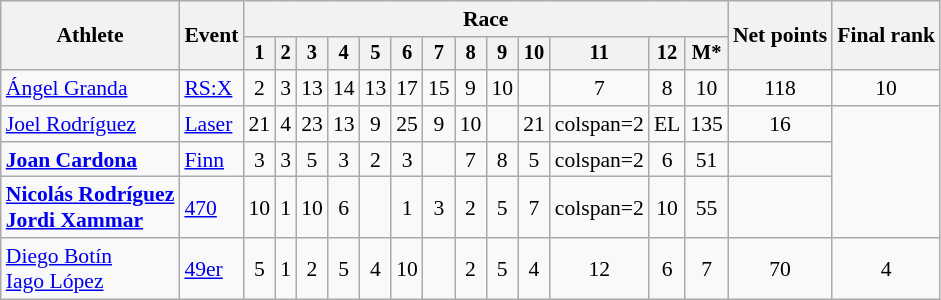<table class="wikitable" style="font-size:90%">
<tr>
<th rowspan="2">Athlete</th>
<th rowspan="2">Event</th>
<th colspan=13>Race</th>
<th rowspan=2>Net points</th>
<th rowspan=2>Final rank</th>
</tr>
<tr style="font-size:95%">
<th>1</th>
<th>2</th>
<th>3</th>
<th>4</th>
<th>5</th>
<th>6</th>
<th>7</th>
<th>8</th>
<th>9</th>
<th>10</th>
<th>11</th>
<th>12</th>
<th>M*</th>
</tr>
<tr align=center>
<td align=left><a href='#'>Ángel Granda</a></td>
<td align=left><a href='#'>RS:X</a></td>
<td>2</td>
<td>3</td>
<td>13</td>
<td>14</td>
<td>13</td>
<td>17</td>
<td>15</td>
<td>9</td>
<td>10</td>
<td></td>
<td>7</td>
<td>8</td>
<td>10</td>
<td>118</td>
<td>10</td>
</tr>
<tr align=center>
<td align=left><a href='#'>Joel Rodríguez</a></td>
<td align=left><a href='#'>Laser</a></td>
<td>21</td>
<td>4</td>
<td>23</td>
<td>13</td>
<td>9</td>
<td>25</td>
<td>9</td>
<td>10</td>
<td></td>
<td>21</td>
<td>colspan=2 </td>
<td>EL</td>
<td>135</td>
<td>16</td>
</tr>
<tr align=center>
<td align=left><strong><a href='#'>Joan Cardona</a></strong></td>
<td align=left><a href='#'>Finn</a></td>
<td>3</td>
<td>3</td>
<td>5</td>
<td>3</td>
<td>2</td>
<td>3</td>
<td></td>
<td>7</td>
<td>8</td>
<td>5</td>
<td>colspan=2 </td>
<td>6</td>
<td>51</td>
<td></td>
</tr>
<tr align=center>
<td align=left><strong><a href='#'>Nicolás Rodríguez</a><br><a href='#'>Jordi Xammar</a></strong></td>
<td align=left><a href='#'>470</a></td>
<td>10</td>
<td>1</td>
<td>10</td>
<td>6</td>
<td></td>
<td>1</td>
<td>3</td>
<td>2</td>
<td>5</td>
<td>7</td>
<td>colspan=2 </td>
<td>10</td>
<td>55</td>
<td></td>
</tr>
<tr align=center>
<td align=left><a href='#'>Diego Botín</a><br><a href='#'>Iago López</a></td>
<td align=left><a href='#'>49er</a></td>
<td>5</td>
<td>1</td>
<td>2</td>
<td>5</td>
<td>4</td>
<td>10</td>
<td></td>
<td>2</td>
<td>5</td>
<td>4</td>
<td>12</td>
<td>6</td>
<td>7</td>
<td>70</td>
<td>4</td>
</tr>
</table>
